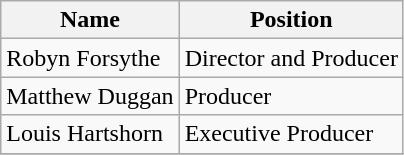<table class="wikitable">
<tr>
<th>Name</th>
<th>Position</th>
</tr>
<tr>
<td>Robyn Forsythe</td>
<td>Director and Producer</td>
</tr>
<tr>
<td>Matthew Duggan</td>
<td>Producer</td>
</tr>
<tr>
<td>Louis Hartshorn</td>
<td>Executive Producer</td>
</tr>
<tr>
</tr>
</table>
